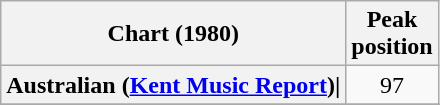<table class="wikitable sortable plainrowheaders">
<tr>
<th scope="col">Chart (1980)</th>
<th scope="col">Peak<br>position</th>
</tr>
<tr>
<th scope="row">Australian (<a href='#'>Kent Music Report</a>)|</th>
<td align="center">97</td>
</tr>
<tr>
</tr>
<tr>
</tr>
</table>
